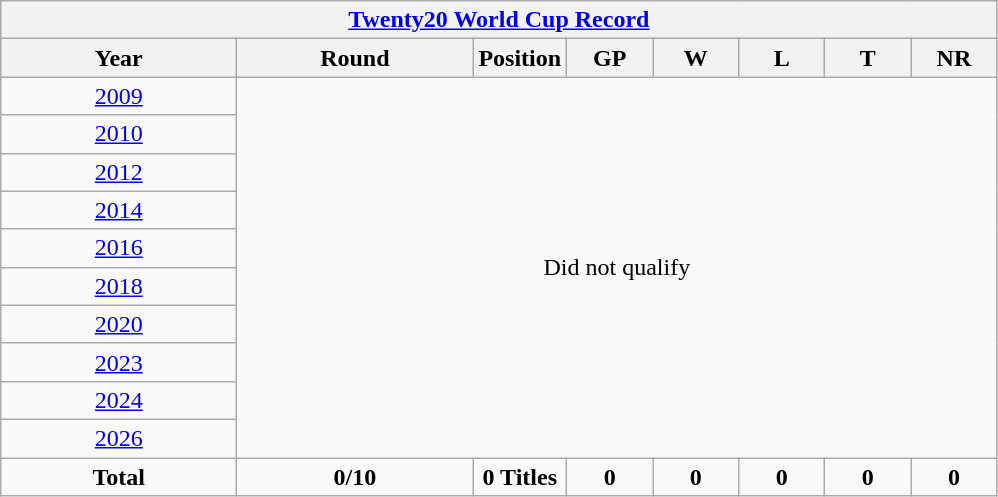<table class="wikitable" style="text-align: center; width=900px;">
<tr>
<th colspan="8"><a href='#'>Twenty20 World Cup Record</a></th>
</tr>
<tr>
<th width=150>Year</th>
<th width=150>Round</th>
<th width=50>Position</th>
<th width=50>GP</th>
<th width=50>W</th>
<th width=50>L</th>
<th width=50>T</th>
<th width=50>NR</th>
</tr>
<tr>
<td> <a href='#'>2009</a></td>
<td colspan=7  rowspan=10>Did not qualify</td>
</tr>
<tr>
<td> <a href='#'>2010</a></td>
</tr>
<tr>
<td> <a href='#'>2012</a></td>
</tr>
<tr>
<td> <a href='#'>2014</a></td>
</tr>
<tr>
<td> <a href='#'>2016</a></td>
</tr>
<tr>
<td> <a href='#'>2018</a></td>
</tr>
<tr>
<td> <a href='#'>2020</a></td>
</tr>
<tr>
<td> <a href='#'>2023</a></td>
</tr>
<tr>
<td> <a href='#'>2024</a></td>
</tr>
<tr>
<td> <a href='#'>2026</a></td>
</tr>
<tr>
<td><strong>Total</strong></td>
<td><strong>0/10</strong></td>
<td><strong>0 Titles</strong></td>
<td><strong>0</strong></td>
<td><strong>0</strong></td>
<td><strong>0</strong></td>
<td><strong>0</strong></td>
<td><strong>0</strong></td>
</tr>
</table>
